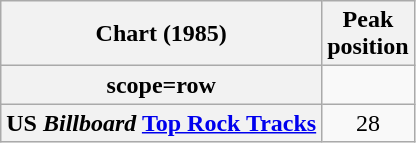<table class="wikitable sortable plainrowheaders" style="text-align:center;">
<tr>
<th scope="col">Chart (1985)</th>
<th scope="col">Peak<br>position</th>
</tr>
<tr>
<th>scope=row</th>
</tr>
<tr>
<th scope=row>US <em>Billboard</em> <a href='#'>Top Rock Tracks</a></th>
<td>28</td>
</tr>
</table>
